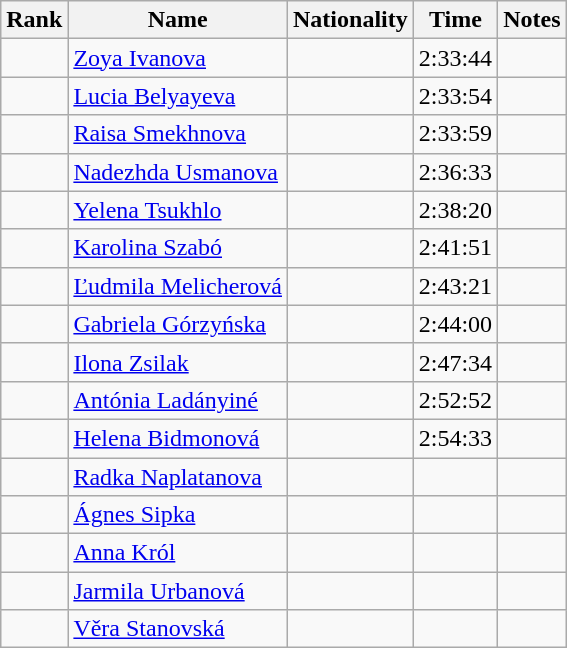<table class="wikitable sortable" style="text-align:center">
<tr>
<th>Rank</th>
<th>Name</th>
<th>Nationality</th>
<th>Time</th>
<th>Notes</th>
</tr>
<tr>
<td></td>
<td align="left"><a href='#'>Zoya Ivanova</a></td>
<td align=left></td>
<td>2:33:44</td>
<td></td>
</tr>
<tr>
<td></td>
<td align="left"><a href='#'>Lucia Belyayeva</a></td>
<td align=left></td>
<td>2:33:54</td>
<td></td>
</tr>
<tr>
<td></td>
<td align="left"><a href='#'>Raisa Smekhnova</a></td>
<td align=left></td>
<td>2:33:59</td>
<td></td>
</tr>
<tr>
<td></td>
<td align="left"><a href='#'>Nadezhda Usmanova</a></td>
<td align=left></td>
<td>2:36:33</td>
<td></td>
</tr>
<tr>
<td></td>
<td align="left"><a href='#'>Yelena Tsukhlo</a></td>
<td align=left></td>
<td>2:38:20</td>
<td></td>
</tr>
<tr>
<td></td>
<td align="left"><a href='#'>Karolina Szabó</a></td>
<td align=left></td>
<td>2:41:51</td>
<td></td>
</tr>
<tr>
<td></td>
<td align="left"><a href='#'>Ľudmila Melicherová</a></td>
<td align=left></td>
<td>2:43:21</td>
<td></td>
</tr>
<tr>
<td></td>
<td align="left"><a href='#'>Gabriela Górzyńska</a></td>
<td align=left></td>
<td>2:44:00</td>
<td></td>
</tr>
<tr>
<td></td>
<td align="left"><a href='#'>Ilona Zsilak</a></td>
<td align=left></td>
<td>2:47:34</td>
<td></td>
</tr>
<tr>
<td></td>
<td align="left"><a href='#'>Antónia Ladányiné</a></td>
<td align=left></td>
<td>2:52:52</td>
<td></td>
</tr>
<tr>
<td></td>
<td align="left"><a href='#'>Helena Bidmonová</a></td>
<td align=left></td>
<td>2:54:33</td>
<td></td>
</tr>
<tr>
<td></td>
<td align="left"><a href='#'>Radka Naplatanova</a></td>
<td align=left></td>
<td></td>
<td></td>
</tr>
<tr>
<td></td>
<td align="left"><a href='#'>Ágnes Sipka</a></td>
<td align=left></td>
<td></td>
<td></td>
</tr>
<tr>
<td></td>
<td align="left"><a href='#'>Anna Król</a></td>
<td align=left></td>
<td></td>
<td></td>
</tr>
<tr>
<td></td>
<td align="left"><a href='#'>Jarmila Urbanová</a></td>
<td align=left></td>
<td></td>
<td></td>
</tr>
<tr>
<td></td>
<td align="left"><a href='#'>Věra Stanovská</a></td>
<td align=left></td>
<td></td>
<td></td>
</tr>
</table>
